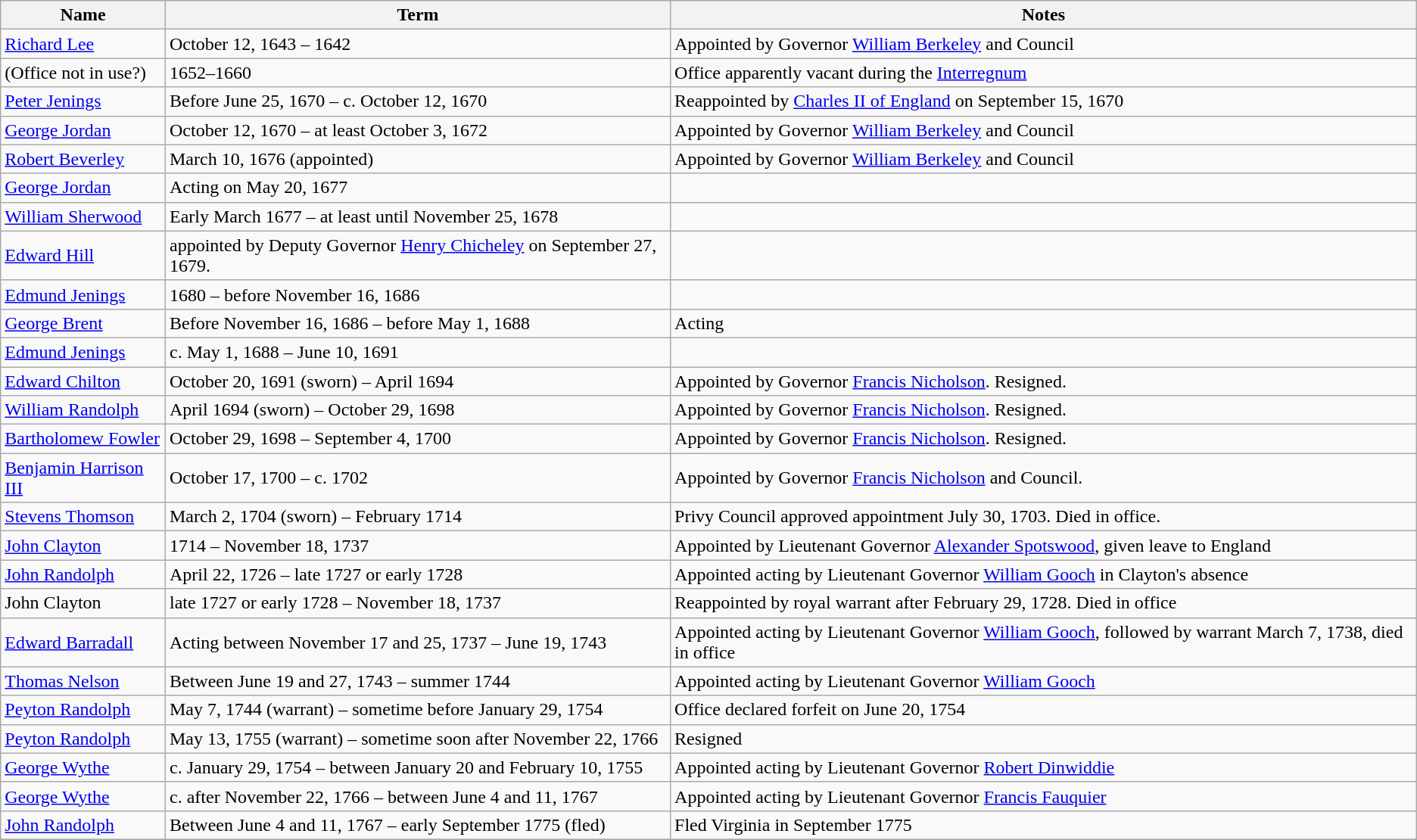<table class=wikitable>
<tr>
<th>Name</th>
<th>Term</th>
<th>Notes</th>
</tr>
<tr>
<td><a href='#'>Richard Lee</a></td>
<td>October 12, 1643 – 1642</td>
<td>Appointed by Governor <a href='#'>William Berkeley</a> and Council</td>
</tr>
<tr>
<td>(Office not in use?)</td>
<td>1652–1660</td>
<td>Office apparently vacant during the <a href='#'>Interregnum</a></td>
</tr>
<tr>
<td><a href='#'>Peter Jenings</a></td>
<td>Before June 25, 1670 – c. October 12, 1670</td>
<td>Reappointed by <a href='#'>Charles II of England</a> on September 15, 1670</td>
</tr>
<tr>
<td><a href='#'>George Jordan</a></td>
<td>October 12, 1670 – at least October 3, 1672</td>
<td>Appointed by Governor <a href='#'>William Berkeley</a> and Council</td>
</tr>
<tr>
<td><a href='#'>Robert Beverley</a></td>
<td>March 10, 1676 (appointed)</td>
<td>Appointed by Governor <a href='#'>William Berkeley</a> and Council</td>
</tr>
<tr>
<td><a href='#'>George Jordan</a></td>
<td>Acting on May 20, 1677</td>
<td></td>
</tr>
<tr>
<td><a href='#'>William Sherwood</a></td>
<td>Early March 1677 – at least until November 25, 1678</td>
<td></td>
</tr>
<tr>
<td><a href='#'>Edward Hill</a></td>
<td>appointed by Deputy Governor <a href='#'>Henry Chicheley</a> on September 27, 1679.</td>
<td></td>
</tr>
<tr>
<td><a href='#'>Edmund Jenings</a></td>
<td>1680 – before November 16, 1686</td>
<td></td>
</tr>
<tr>
<td><a href='#'>George Brent</a></td>
<td>Before November 16, 1686 – before May 1, 1688</td>
<td>Acting</td>
</tr>
<tr>
<td><a href='#'>Edmund Jenings</a></td>
<td>c. May 1, 1688 – June 10, 1691</td>
<td></td>
</tr>
<tr>
<td><a href='#'>Edward Chilton</a></td>
<td>October 20, 1691 (sworn) – April 1694</td>
<td>Appointed by Governor <a href='#'>Francis Nicholson</a>. Resigned.</td>
</tr>
<tr>
<td><a href='#'>William Randolph</a></td>
<td>April 1694 (sworn) – October 29, 1698</td>
<td>Appointed by Governor <a href='#'>Francis Nicholson</a>. Resigned.</td>
</tr>
<tr>
<td><a href='#'>Bartholomew Fowler</a></td>
<td>October 29, 1698 – September 4, 1700</td>
<td>Appointed by Governor <a href='#'>Francis Nicholson</a>. Resigned.</td>
</tr>
<tr>
<td><a href='#'>Benjamin Harrison III</a></td>
<td>October 17, 1700 – c. 1702</td>
<td>Appointed by Governor <a href='#'>Francis Nicholson</a> and Council.</td>
</tr>
<tr>
<td><a href='#'>Stevens Thomson</a></td>
<td>March 2, 1704 (sworn) – February 1714</td>
<td>Privy Council approved appointment July 30, 1703. Died in office.</td>
</tr>
<tr>
<td><a href='#'>John Clayton</a></td>
<td>1714 – November 18, 1737</td>
<td>Appointed by Lieutenant Governor <a href='#'>Alexander Spotswood</a>, given leave to England</td>
</tr>
<tr>
<td><a href='#'>John Randolph</a></td>
<td>April 22, 1726 – late 1727 or early 1728</td>
<td>Appointed acting by Lieutenant Governor <a href='#'>William Gooch</a> in Clayton's absence</td>
</tr>
<tr>
<td>John Clayton</td>
<td>late 1727 or early 1728 – November 18, 1737</td>
<td>Reappointed by royal warrant after February 29, 1728. Died in office</td>
</tr>
<tr>
<td><a href='#'>Edward Barradall</a></td>
<td>Acting between November 17 and 25, 1737 – June 19, 1743</td>
<td>Appointed acting by Lieutenant Governor <a href='#'>William Gooch</a>, followed by warrant March 7, 1738, died in office</td>
</tr>
<tr>
<td><a href='#'>Thomas Nelson</a></td>
<td>Between June 19 and 27, 1743 – summer 1744</td>
<td>Appointed acting by Lieutenant Governor <a href='#'>William Gooch</a></td>
</tr>
<tr>
<td><a href='#'>Peyton Randolph</a></td>
<td>May 7, 1744 (warrant) – sometime before January 29, 1754</td>
<td>Office declared forfeit on June 20, 1754</td>
</tr>
<tr>
<td><a href='#'>Peyton Randolph</a></td>
<td>May 13, 1755 (warrant) – sometime soon after November 22, 1766</td>
<td>Resigned</td>
</tr>
<tr>
<td><a href='#'>George Wythe</a></td>
<td>c. January 29, 1754 – between January 20 and February 10, 1755</td>
<td>Appointed acting by Lieutenant Governor <a href='#'>Robert Dinwiddie</a></td>
</tr>
<tr>
<td><a href='#'>George Wythe</a></td>
<td>c. after November 22, 1766 – between June 4 and 11, 1767</td>
<td>Appointed acting by Lieutenant Governor <a href='#'>Francis Fauquier</a></td>
</tr>
<tr>
<td><a href='#'>John Randolph</a></td>
<td>Between June 4 and 11, 1767 – early September 1775 (fled)</td>
<td>Fled Virginia in September 1775</td>
</tr>
<tr>
</tr>
</table>
